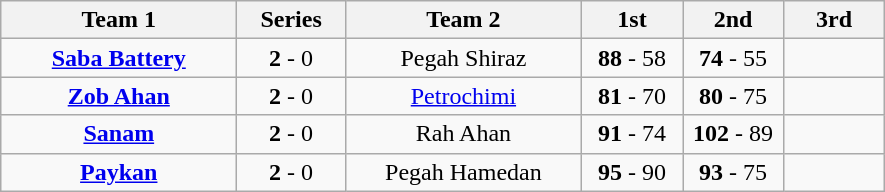<table class="wikitable" style="text-align:center">
<tr>
<th width=150>Team 1</th>
<th width=65>Series</th>
<th width=150>Team 2</th>
<th width=60>1st</th>
<th width=60>2nd</th>
<th width=60>3rd</th>
</tr>
<tr>
<td><strong><a href='#'>Saba Battery</a></strong></td>
<td><strong>2</strong> - 0</td>
<td>Pegah Shiraz</td>
<td><strong>88</strong> - 58</td>
<td><strong>74</strong> - 55</td>
<td></td>
</tr>
<tr>
<td><strong><a href='#'>Zob Ahan</a></strong></td>
<td><strong>2</strong> - 0</td>
<td><a href='#'>Petrochimi</a></td>
<td><strong>81</strong> - 70</td>
<td><strong>80</strong> - 75</td>
<td></td>
</tr>
<tr>
<td><strong><a href='#'>Sanam</a></strong></td>
<td><strong>2</strong> - 0</td>
<td>Rah Ahan</td>
<td><strong>91</strong> - 74</td>
<td><strong>102</strong> - 89</td>
<td></td>
</tr>
<tr>
<td><strong><a href='#'>Paykan</a></strong></td>
<td><strong>2</strong> - 0</td>
<td>Pegah Hamedan</td>
<td><strong>95</strong> - 90</td>
<td><strong>93</strong> - 75</td>
<td></td>
</tr>
</table>
